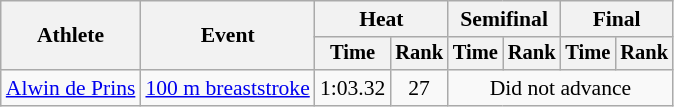<table class=wikitable style="font-size:90%">
<tr>
<th rowspan="2">Athlete</th>
<th rowspan="2">Event</th>
<th colspan="2">Heat</th>
<th colspan="2">Semifinal</th>
<th colspan="2">Final</th>
</tr>
<tr style="font-size:95%">
<th>Time</th>
<th>Rank</th>
<th>Time</th>
<th>Rank</th>
<th>Time</th>
<th>Rank</th>
</tr>
<tr align=center>
<td align=left><a href='#'>Alwin de Prins</a></td>
<td align=left><a href='#'>100 m breaststroke</a></td>
<td>1:03.32</td>
<td>27</td>
<td colspan=4>Did not advance</td>
</tr>
</table>
